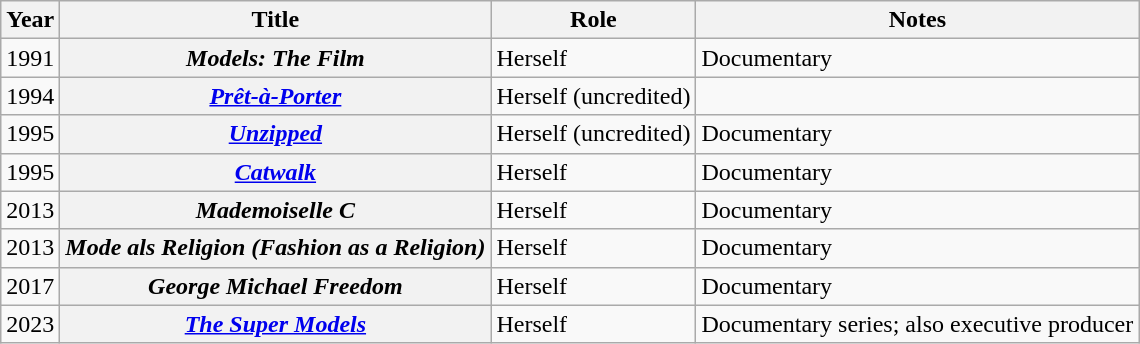<table class="wikitable sortable plainrowheaders">
<tr>
<th scope="col">Year</th>
<th scope="col">Title</th>
<th scope="col">Role</th>
<th scope="col" class="unsortable">Notes</th>
</tr>
<tr>
<td align="center">1991</td>
<th scope="row"><em>Models: The Film</em></th>
<td>Herself</td>
<td>Documentary</td>
</tr>
<tr>
<td align="center">1994</td>
<th scope="row"><em><a href='#'>Prêt-à-Porter</a></em></th>
<td>Herself (uncredited)</td>
<td></td>
</tr>
<tr>
<td align="center">1995</td>
<th scope="row"><em><a href='#'>Unzipped</a></em></th>
<td>Herself (uncredited)</td>
<td>Documentary</td>
</tr>
<tr>
<td align="center">1995</td>
<th scope="row"><em><a href='#'>Catwalk</a></em></th>
<td>Herself</td>
<td>Documentary</td>
</tr>
<tr>
<td align="center">2013</td>
<th scope="row"><em>Mademoiselle C</em></th>
<td>Herself</td>
<td>Documentary</td>
</tr>
<tr>
<td align="center">2013</td>
<th scope="row"><em>Mode als Religion (Fashion as a Religion)</em></th>
<td>Herself</td>
<td>Documentary</td>
</tr>
<tr>
<td align="center">2017</td>
<th scope="row"><em>George Michael Freedom</em></th>
<td>Herself</td>
<td>Documentary</td>
</tr>
<tr>
<td align="center">2023</td>
<th scope="row"><em><a href='#'>The Super Models</a></em></th>
<td>Herself</td>
<td>Documentary series; also executive producer</td>
</tr>
</table>
